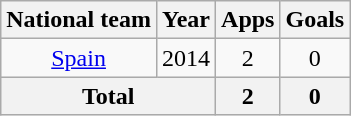<table class="wikitable" style="text-align:center">
<tr>
<th>National team</th>
<th>Year</th>
<th>Apps</th>
<th>Goals</th>
</tr>
<tr>
<td><a href='#'>Spain</a></td>
<td>2014</td>
<td>2</td>
<td>0</td>
</tr>
<tr>
<th colspan="2">Total</th>
<th>2</th>
<th>0</th>
</tr>
</table>
